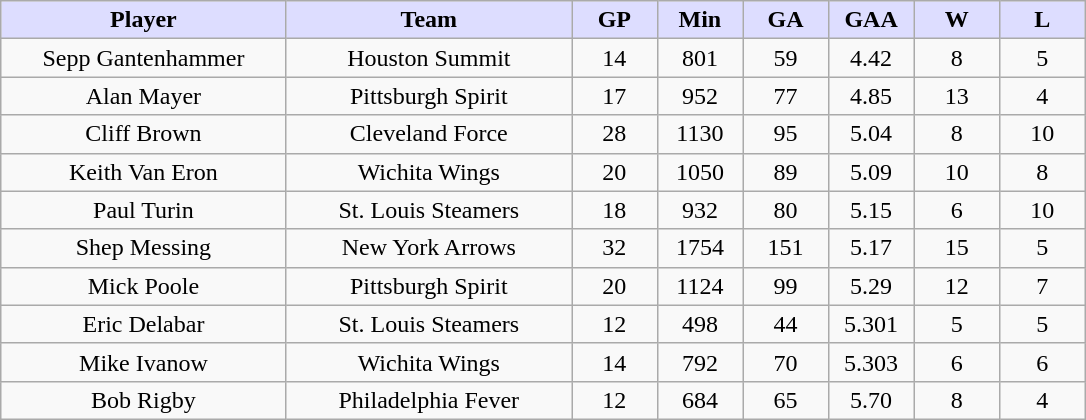<table class="wikitable">
<tr>
<th style="background:#ddf; width:20%;">Player</th>
<th style="background:#ddf; width:20%;">Team</th>
<th style="background:#ddf; width:6%;">GP</th>
<th style="background:#ddf; width:6%;">Min</th>
<th style="background:#ddf; width:6%;">GA</th>
<th style="background:#ddf; width:6%;">GAA</th>
<th style="background:#ddf; width:6%;">W</th>
<th style="background:#ddf; width:6%;">L</th>
</tr>
<tr align=center>
<td>Sepp Gantenhammer</td>
<td>Houston Summit</td>
<td>14</td>
<td>801</td>
<td>59</td>
<td>4.42</td>
<td>8</td>
<td>5</td>
</tr>
<tr align=center>
<td>Alan Mayer</td>
<td>Pittsburgh Spirit</td>
<td>17</td>
<td>952</td>
<td>77</td>
<td>4.85</td>
<td>13</td>
<td>4</td>
</tr>
<tr align=center>
<td>Cliff Brown</td>
<td>Cleveland Force</td>
<td>28</td>
<td>1130</td>
<td>95</td>
<td>5.04</td>
<td>8</td>
<td>10</td>
</tr>
<tr align=center>
<td>Keith Van Eron</td>
<td>Wichita Wings</td>
<td>20</td>
<td>1050</td>
<td>89</td>
<td>5.09</td>
<td>10</td>
<td>8</td>
</tr>
<tr align=center>
<td>Paul Turin</td>
<td>St. Louis Steamers</td>
<td>18</td>
<td>932</td>
<td>80</td>
<td>5.15</td>
<td>6</td>
<td>10</td>
</tr>
<tr align=center>
<td>Shep Messing</td>
<td>New York Arrows</td>
<td>32</td>
<td>1754</td>
<td>151</td>
<td>5.17</td>
<td>15</td>
<td>5</td>
</tr>
<tr align=center>
<td>Mick Poole</td>
<td>Pittsburgh Spirit</td>
<td>20</td>
<td>1124</td>
<td>99</td>
<td>5.29</td>
<td>12</td>
<td>7</td>
</tr>
<tr align=center>
<td>Eric Delabar</td>
<td>St. Louis Steamers</td>
<td>12</td>
<td>498</td>
<td>44</td>
<td>5.301</td>
<td>5</td>
<td>5</td>
</tr>
<tr align=center>
<td>Mike Ivanow</td>
<td>Wichita Wings</td>
<td>14</td>
<td>792</td>
<td>70</td>
<td>5.303</td>
<td>6</td>
<td>6</td>
</tr>
<tr align=center>
<td>Bob Rigby</td>
<td>Philadelphia Fever</td>
<td>12</td>
<td>684</td>
<td>65</td>
<td>5.70</td>
<td>8</td>
<td>4</td>
</tr>
</table>
